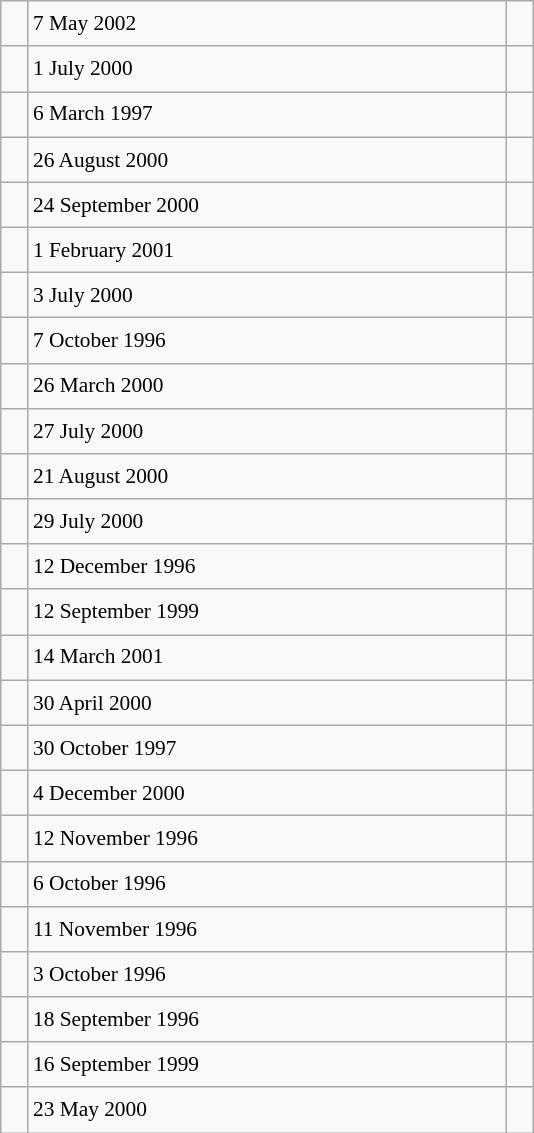<table class="wikitable" style="font-size: 89%; float: left; width: 25em; margin-right: 1em; line-height: 1.65em">
<tr>
<td></td>
<td>7 May 2002</td>
<td></td>
</tr>
<tr>
<td></td>
<td>1 July 2000</td>
<td></td>
</tr>
<tr>
<td></td>
<td>6 March 1997</td>
<td></td>
</tr>
<tr>
<td></td>
<td>26 August 2000</td>
<td></td>
</tr>
<tr>
<td></td>
<td>24 September 2000</td>
<td></td>
</tr>
<tr>
<td></td>
<td>1 February 2001</td>
<td></td>
</tr>
<tr>
<td></td>
<td>3 July 2000</td>
<td></td>
</tr>
<tr>
<td></td>
<td>7 October 1996</td>
<td></td>
</tr>
<tr>
<td></td>
<td>26 March 2000</td>
<td></td>
</tr>
<tr>
<td></td>
<td>27 July 2000</td>
<td></td>
</tr>
<tr>
<td></td>
<td>21 August 2000</td>
<td></td>
</tr>
<tr>
<td></td>
<td>29 July 2000</td>
<td></td>
</tr>
<tr>
<td></td>
<td>12 December 1996</td>
<td></td>
</tr>
<tr>
<td></td>
<td>12 September 1999</td>
<td></td>
</tr>
<tr>
<td></td>
<td>14 March 2001</td>
<td></td>
</tr>
<tr>
<td></td>
<td>30 April 2000</td>
<td></td>
</tr>
<tr>
<td></td>
<td>30 October 1997</td>
<td></td>
</tr>
<tr>
<td></td>
<td>4 December 2000</td>
<td></td>
</tr>
<tr>
<td></td>
<td>12 November 1996</td>
<td></td>
</tr>
<tr>
<td></td>
<td>6 October 1996</td>
<td></td>
</tr>
<tr>
<td></td>
<td>11 November 1996</td>
<td></td>
</tr>
<tr>
<td></td>
<td>3 October 1996</td>
<td></td>
</tr>
<tr>
<td></td>
<td>18 September 1996</td>
<td></td>
</tr>
<tr>
<td></td>
<td>16 September 1999</td>
<td></td>
</tr>
<tr>
<td></td>
<td>23 May 2000</td>
<td></td>
</tr>
</table>
